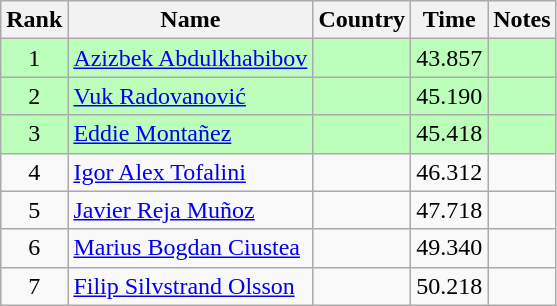<table class="wikitable" style="text-align:center">
<tr>
<th>Rank</th>
<th>Name</th>
<th>Country</th>
<th>Time</th>
<th>Notes</th>
</tr>
<tr bgcolor=bbffbb>
<td>1</td>
<td align="left"><a href='#'>Azizbek Abdulkhabibov</a></td>
<td align="left"></td>
<td>43.857</td>
<td></td>
</tr>
<tr bgcolor=bbffbb>
<td>2</td>
<td align="left"><a href='#'>Vuk Radovanović</a></td>
<td align="left"></td>
<td>45.190</td>
<td></td>
</tr>
<tr bgcolor=bbffbb>
<td>3</td>
<td align="left"><a href='#'>Eddie Montañez</a></td>
<td align="left"></td>
<td>45.418</td>
<td></td>
</tr>
<tr>
<td>4</td>
<td align="left"><a href='#'>Igor Alex Tofalini</a></td>
<td align="left"></td>
<td>46.312</td>
<td></td>
</tr>
<tr>
<td>5</td>
<td align="left"><a href='#'>Javier Reja Muñoz</a></td>
<td align="left"></td>
<td>47.718</td>
<td></td>
</tr>
<tr>
<td>6</td>
<td align="left"><a href='#'>Marius Bogdan Ciustea</a></td>
<td align="left"></td>
<td>49.340</td>
<td></td>
</tr>
<tr>
<td>7</td>
<td align="left"><a href='#'>Filip Silvstrand Olsson</a></td>
<td align="left"></td>
<td>50.218</td>
<td></td>
</tr>
</table>
